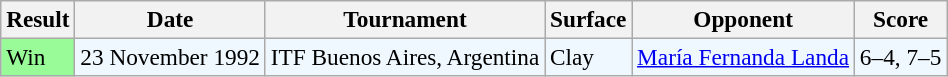<table class="sortable wikitable" style="font-size:97%">
<tr>
<th>Result</th>
<th>Date</th>
<th>Tournament</th>
<th>Surface</th>
<th>Opponent</th>
<th>Score</th>
</tr>
<tr style="background:#f0f8ff;">
<td bgcolor="98FB98">Win</td>
<td>23 November 1992</td>
<td>ITF Buenos Aires, Argentina</td>
<td>Clay</td>
<td> <a href='#'>María Fernanda Landa</a></td>
<td>6–4, 7–5</td>
</tr>
</table>
